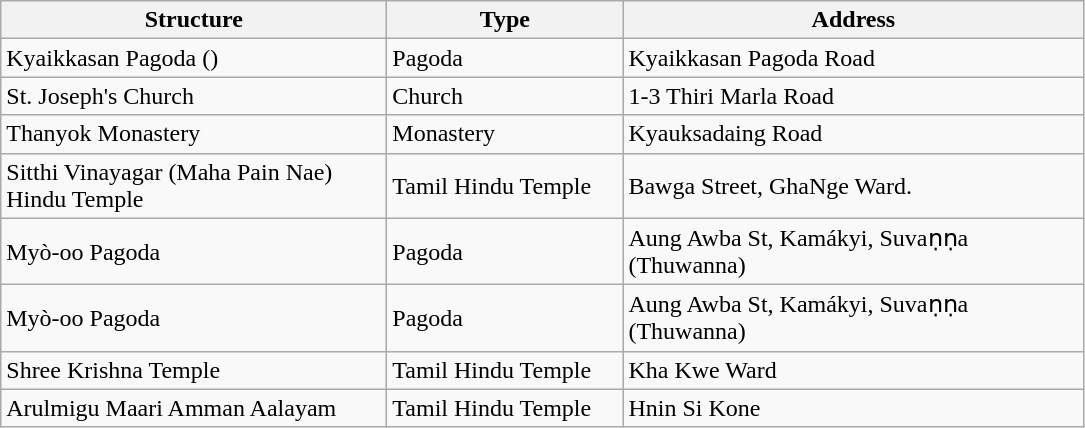<table class="wikitable" border="1">
<tr>
<th width="250">Structure</th>
<th width="150">Type</th>
<th width="300">Address</th>
</tr>
<tr>
<td>Kyaikkasan Pagoda ()</td>
<td>Pagoda</td>
<td>Kyaikkasan Pagoda Road</td>
</tr>
<tr>
<td>St. Joseph's Church</td>
<td>Church</td>
<td>1-3 Thiri Marla Road</td>
</tr>
<tr>
<td>Thanyok Monastery</td>
<td>Monastery</td>
<td>Kyauksadaing Road</td>
</tr>
<tr>
<td>Sitthi Vinayagar (Maha Pain Nae) Hindu Temple</td>
<td>Tamil Hindu Temple</td>
<td>Bawga Street, GhaNge Ward.</td>
</tr>
<tr>
<td>Myò-oo Pagoda</td>
<td>Pagoda</td>
<td>Aung Awba St, Kamákyi, Suvaṇṇa (Thuwanna)</td>
</tr>
<tr>
<td>Myò-oo Pagoda</td>
<td>Pagoda</td>
<td>Aung Awba St, Kamákyi, Suvaṇṇa (Thuwanna)</td>
</tr>
<tr>
<td>Shree Krishna Temple</td>
<td>Tamil Hindu Temple</td>
<td>Kha Kwe Ward</td>
</tr>
<tr>
<td>Arulmigu Maari Amman Aalayam</td>
<td>Tamil Hindu Temple</td>
<td>Hnin Si Kone</td>
</tr>
</table>
